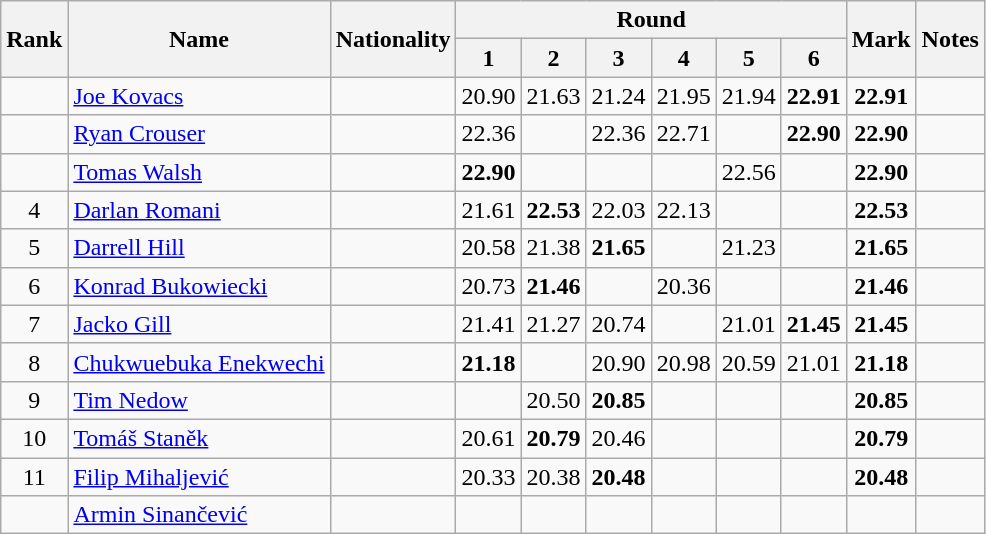<table class="wikitable sortable" style="text-align:center">
<tr>
<th rowspan=2>Rank</th>
<th rowspan=2>Name</th>
<th rowspan=2>Nationality</th>
<th colspan=6>Round</th>
<th rowspan=2>Mark</th>
<th rowspan=2>Notes</th>
</tr>
<tr>
<th>1</th>
<th>2</th>
<th>3</th>
<th>4</th>
<th>5</th>
<th>6</th>
</tr>
<tr>
<td></td>
<td align=left><a href='#'>Joe Kovacs</a></td>
<td align=left></td>
<td>20.90</td>
<td>21.63</td>
<td>21.24</td>
<td>21.95</td>
<td>21.94</td>
<td><strong>22.91</strong></td>
<td><strong>22.91</strong></td>
<td><strong></strong></td>
</tr>
<tr>
<td></td>
<td align=left><a href='#'>Ryan Crouser</a></td>
<td align=left></td>
<td>22.36</td>
<td></td>
<td>22.36</td>
<td>22.71</td>
<td></td>
<td><strong>22.90</strong></td>
<td><strong>22.90</strong></td>
<td></td>
</tr>
<tr>
<td></td>
<td align=left><a href='#'>Tomas Walsh</a></td>
<td align=left></td>
<td><strong>22.90</strong></td>
<td></td>
<td></td>
<td></td>
<td>22.56</td>
<td></td>
<td><strong>22.90</strong></td>
<td><strong></strong></td>
</tr>
<tr>
<td>4</td>
<td align=left><a href='#'>Darlan Romani</a></td>
<td align=left></td>
<td>21.61</td>
<td><strong>22.53</strong></td>
<td>22.03</td>
<td>22.13</td>
<td></td>
<td></td>
<td><strong>22.53</strong></td>
<td></td>
</tr>
<tr>
<td>5</td>
<td align=left><a href='#'>Darrell Hill</a></td>
<td align=left></td>
<td>20.58</td>
<td>21.38</td>
<td><strong>21.65</strong></td>
<td></td>
<td>21.23</td>
<td></td>
<td><strong>21.65</strong></td>
<td></td>
</tr>
<tr>
<td>6</td>
<td align=left><a href='#'>Konrad Bukowiecki</a></td>
<td align=left></td>
<td>20.73</td>
<td><strong>21.46</strong></td>
<td></td>
<td>20.36</td>
<td></td>
<td></td>
<td><strong>21.46</strong></td>
<td></td>
</tr>
<tr>
<td>7</td>
<td align=left><a href='#'>Jacko Gill</a></td>
<td align=left></td>
<td>21.41</td>
<td>21.27</td>
<td>20.74</td>
<td></td>
<td>21.01</td>
<td><strong>21.45</strong></td>
<td><strong>21.45</strong></td>
<td></td>
</tr>
<tr>
<td>8</td>
<td align=left><a href='#'>Chukwuebuka Enekwechi</a></td>
<td align=left></td>
<td><strong>21.18</strong></td>
<td></td>
<td>20.90</td>
<td>20.98</td>
<td>20.59</td>
<td>21.01</td>
<td><strong>21.18</strong></td>
<td></td>
</tr>
<tr>
<td>9</td>
<td align=left><a href='#'>Tim Nedow</a></td>
<td align=left></td>
<td></td>
<td>20.50</td>
<td><strong>20.85</strong></td>
<td></td>
<td></td>
<td></td>
<td><strong>20.85</strong></td>
<td></td>
</tr>
<tr>
<td>10</td>
<td align=left><a href='#'>Tomáš Staněk</a></td>
<td align=left></td>
<td>20.61</td>
<td><strong>20.79</strong></td>
<td>20.46</td>
<td></td>
<td></td>
<td></td>
<td><strong>20.79</strong></td>
<td></td>
</tr>
<tr>
<td>11</td>
<td align=left><a href='#'>Filip Mihaljević</a></td>
<td align=left></td>
<td>20.33</td>
<td>20.38</td>
<td><strong>20.48</strong></td>
<td></td>
<td></td>
<td></td>
<td><strong>20.48</strong></td>
<td></td>
</tr>
<tr>
<td></td>
<td align=left><a href='#'>Armin Sinančević</a></td>
<td align=left></td>
<td></td>
<td></td>
<td></td>
<td></td>
<td></td>
<td></td>
<td><strong></strong></td>
<td></td>
</tr>
</table>
